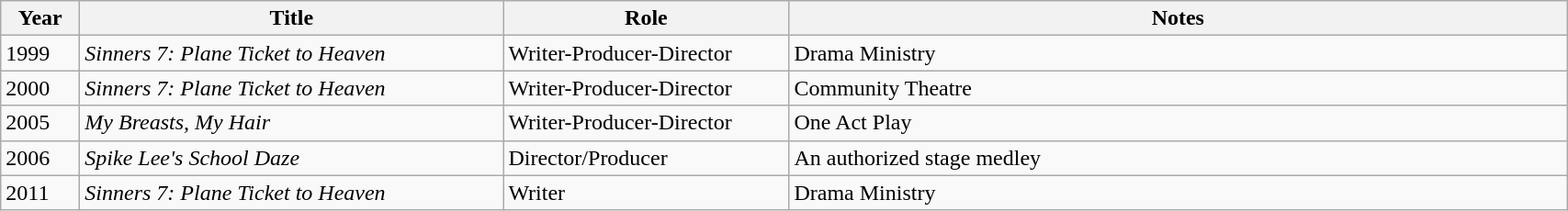<table class="wikitable sortable" width="90%">
<tr>
<th style="width:50px">Year</th>
<th style="width:300px">Title</th>
<th style="width:200px">Role</th>
<th class="unsortable">Notes</th>
</tr>
<tr>
<td>1999</td>
<td><em>Sinners 7: Plane Ticket to Heaven</em></td>
<td>Writer-Producer-Director</td>
<td>Drama Ministry</td>
</tr>
<tr>
<td>2000</td>
<td><em>Sinners 7: Plane Ticket to Heaven</em></td>
<td>Writer-Producer-Director</td>
<td>Community Theatre</td>
</tr>
<tr>
<td>2005</td>
<td><em>My Breasts, My Hair</em></td>
<td>Writer-Producer-Director</td>
<td>One Act Play</td>
</tr>
<tr>
<td>2006</td>
<td><em>Spike Lee's School Daze</em></td>
<td>Director/Producer</td>
<td>An authorized stage medley</td>
</tr>
<tr>
<td>2011</td>
<td><em>Sinners 7: Plane Ticket to Heaven</em></td>
<td>Writer</td>
<td>Drama Ministry</td>
</tr>
</table>
